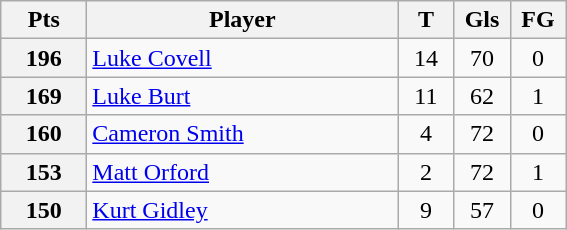<table class="wikitable" style="text-align:left;">
<tr>
<th width=50>Pts</th>
<th width=200>Player</th>
<th width=30>T</th>
<th width=30>Gls</th>
<th width=30>FG</th>
</tr>
<tr>
<th>196</th>
<td> <a href='#'>Luke Covell</a></td>
<td align=center>14</td>
<td align=center>70</td>
<td align=center>0</td>
</tr>
<tr>
<th>169</th>
<td> <a href='#'>Luke Burt</a></td>
<td align=center>11</td>
<td align=center>62</td>
<td align=center>1</td>
</tr>
<tr>
<th>160</th>
<td> <a href='#'>Cameron Smith</a></td>
<td align=center>4</td>
<td align=center>72</td>
<td align=center>0</td>
</tr>
<tr>
<th>153</th>
<td> <a href='#'>Matt Orford</a></td>
<td align=center>2</td>
<td align=center>72</td>
<td align=center>1</td>
</tr>
<tr>
<th>150</th>
<td> <a href='#'>Kurt Gidley</a></td>
<td align=center>9</td>
<td align=center>57</td>
<td align=center>0</td>
</tr>
</table>
